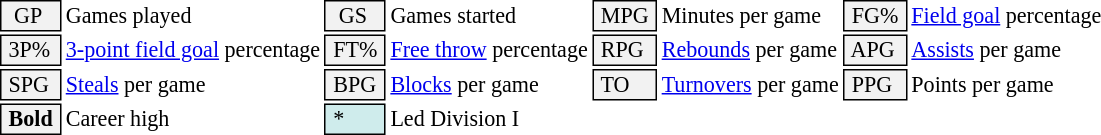<table class="toccolours" style="font-size: 92%; white-space: nowrap;">
<tr>
<td style="background-color: #F2F2F2; border: 1px solid black;">  GP</td>
<td>Games played</td>
<td style="background-color: #F2F2F2; border: 1px solid black">  GS </td>
<td>Games started</td>
<td style="background-color: #F2F2F2; border: 1px solid black"> MPG </td>
<td>Minutes per game</td>
<td style="background-color: #F2F2F2; border: 1px solid black;"> FG% </td>
<td><a href='#'>Field goal</a> percentage</td>
</tr>
<tr>
<td style="background-color: #F2F2F2; border: 1px solid black"> 3P% </td>
<td><a href='#'>3-point field goal</a> percentage</td>
<td style="background-color: #F2F2F2; border: 1px solid black"> FT% </td>
<td><a href='#'>Free throw</a> percentage</td>
<td style="background-color: #F2F2F2; border: 1px solid black;"> RPG </td>
<td><a href='#'>Rebounds</a> per game</td>
<td style="background-color: #F2F2F2; border: 1px solid black"> APG </td>
<td><a href='#'>Assists</a> per game</td>
</tr>
<tr>
<td style="background-color: #F2F2F2; border: 1px solid black"> SPG </td>
<td><a href='#'>Steals</a> per game</td>
<td style="background-color: #F2F2F2; border: 1px solid black;"> BPG </td>
<td><a href='#'>Blocks</a> per game</td>
<td style="background-color: #F2F2F2; border: 1px solid black"> TO </td>
<td><a href='#'>Turnovers</a> per game</td>
<td style="background-color: #F2F2F2; border: 1px solid black"> PPG </td>
<td>Points per game</td>
</tr>
<tr>
<td style="background-color: #F2F2F2; border: 1px solid black"> <strong>Bold</strong> </td>
<td>Career high</td>
<td style="background-color: #cfecec; border: 1px solid black"> * </td>
<td>Led Division I</td>
</tr>
</table>
